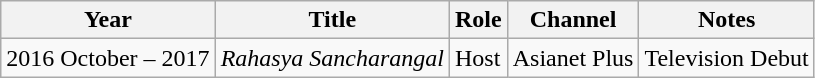<table class="wikitable">
<tr>
<th>Year</th>
<th>Title</th>
<th>Role</th>
<th>Channel</th>
<th>Notes</th>
</tr>
<tr>
<td>2016 October – 2017</td>
<td><em>Rahasya Sancharangal</em></td>
<td>Host</td>
<td>Asianet Plus</td>
<td>Television Debut</td>
</tr>
</table>
